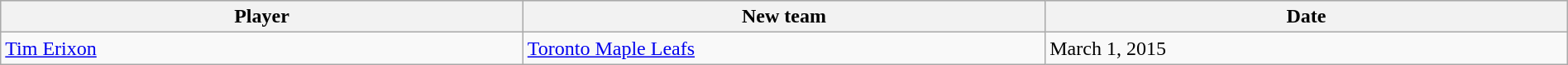<table class="wikitable" style="width:100%;">
<tr style="text-align:center; background:#ddd;">
<th style="width:33%;">Player</th>
<th style="width:33%;">New team</th>
<th style="width:33%;">Date</th>
</tr>
<tr>
<td><a href='#'>Tim Erixon</a></td>
<td><a href='#'>Toronto Maple Leafs</a></td>
<td>March 1, 2015</td>
</tr>
</table>
